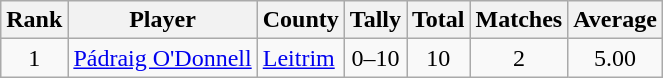<table class="wikitable">
<tr>
<th>Rank</th>
<th>Player</th>
<th>County</th>
<th>Tally</th>
<th>Total</th>
<th>Matches</th>
<th>Average</th>
</tr>
<tr>
<td rowspan=1 align=center>1</td>
<td><a href='#'>Pádraig O'Donnell</a></td>
<td><a href='#'>Leitrim</a></td>
<td align=center>0–10</td>
<td align=center>10</td>
<td align=center>2</td>
<td align=center>5.00</td>
</tr>
</table>
